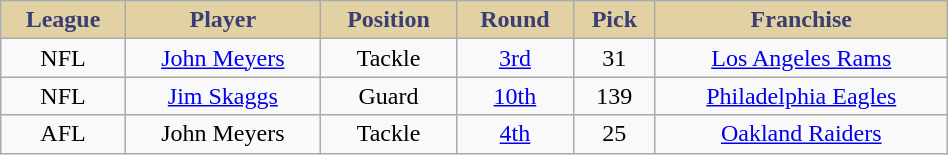<table class="wikitable" style="width:50%;">
<tr style="text-align:center; background:#e2d2a3; color:#3b3e72;">
<td><strong>League</strong></td>
<td><strong>Player</strong></td>
<td><strong>Position</strong></td>
<td><strong>Round</strong></td>
<td><strong>Pick</strong></td>
<td><strong>Franchise</strong></td>
</tr>
<tr style="text-align:center;" bgcolor="">
<td>NFL</td>
<td><a href='#'>John Meyers</a></td>
<td>Tackle</td>
<td><a href='#'>3rd</a></td>
<td>31</td>
<td><a href='#'>Los Angeles Rams</a></td>
</tr>
<tr style="text-align:center;" bgcolor="">
<td>NFL</td>
<td><a href='#'>Jim Skaggs</a></td>
<td>Guard</td>
<td><a href='#'>10th</a></td>
<td>139</td>
<td><a href='#'>Philadelphia Eagles</a></td>
</tr>
<tr style="text-align:center;" bgcolor="">
<td>AFL</td>
<td>John Meyers</td>
<td>Tackle</td>
<td><a href='#'>4th</a></td>
<td>25</td>
<td><a href='#'>Oakland Raiders</a></td>
</tr>
</table>
